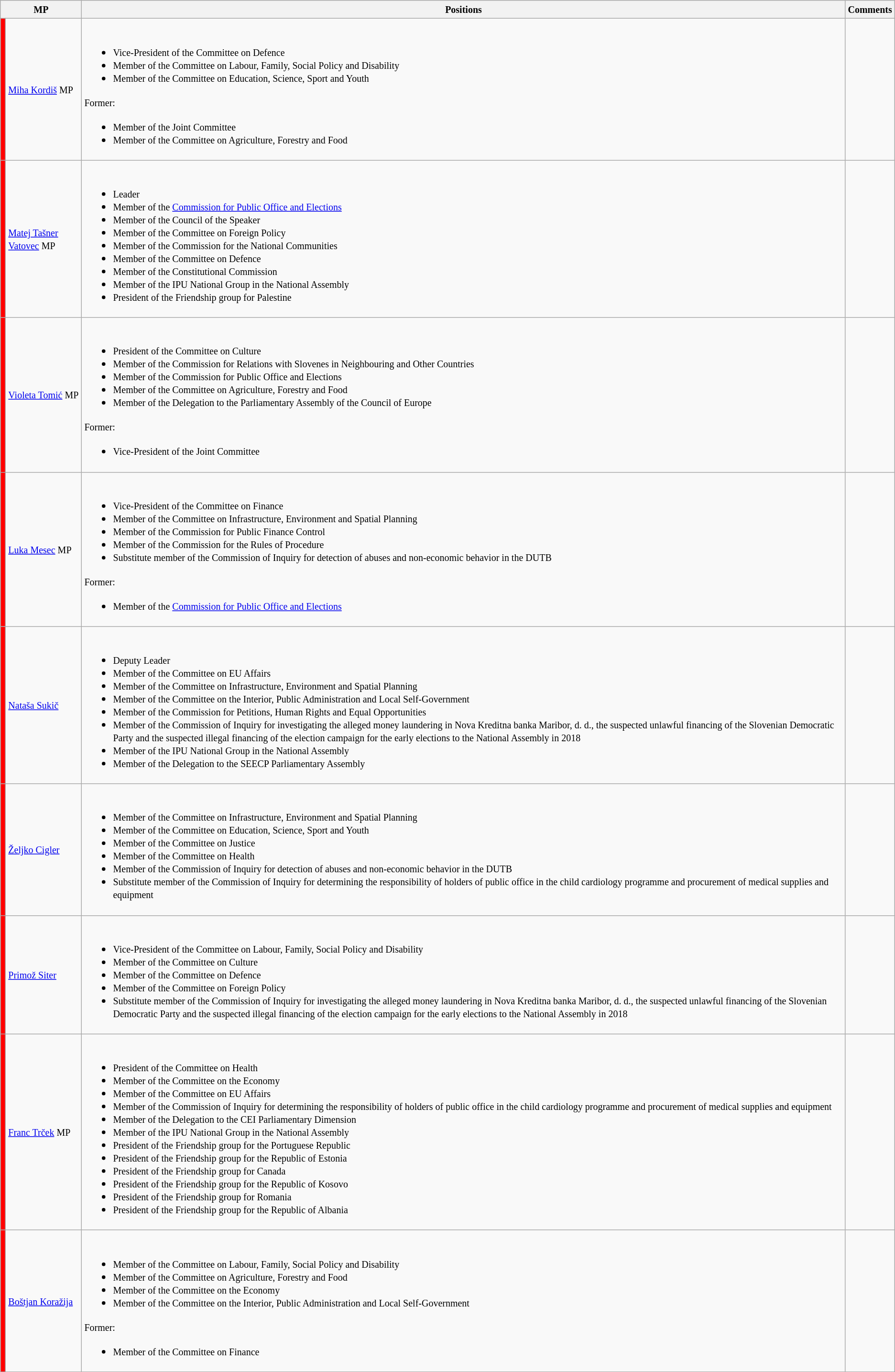<table class="wikitable">
<tr>
<th colspan="2"><small>MP</small></th>
<th><small>Positions</small></th>
<th><small>Comments</small></th>
</tr>
<tr>
<td style="background:red"></td>
<td><small><a href='#'>Miha Kordiš</a> MP</small></td>
<td><br><ul><li><small>Vice-President of the Committee on Defence</small></li><li><small>Member of the Committee on Labour, Family, Social Policy and Disability</small></li><li><small>Member of the Committee on Education, Science, Sport and Youth</small></li></ul><small>Former:</small><ul><li><small>Member of the Joint Committee</small></li><li><small>Member of the Committee on Agriculture, Forestry and Food</small></li></ul></td>
<td></td>
</tr>
<tr>
<td style="background:red"></td>
<td><small><a href='#'>Matej Tašner Vatovec</a> MP</small></td>
<td><br><ul><li><small>Leader</small></li><li><small>Member of the <a href='#'>Commission for Public Office and Elections</a></small></li><li><small>Member of the Council of the Speaker</small></li><li><small>Member of the Committee on Foreign Policy</small></li><li><small>Member of the Commission for the National Communities</small></li><li><small>Member of the Committee on Defence</small></li><li><small>Member of the Constitutional Commission</small></li><li><small>Member of the IPU National Group in the National Assembly</small></li><li><small>President of the Friendship group for Palestine</small></li></ul></td>
<td></td>
</tr>
<tr>
<td style="background:red"></td>
<td><small><a href='#'>Violeta Tomić</a> MP</small></td>
<td><br><ul><li><small>President of the Committee on Culture</small></li><li><small>Member of the Commission for Relations with Slovenes in Neighbouring and Other Countries</small></li><li><small>Member of the Commission for Public Office and Elections</small></li><li><small>Member of the Committee on Agriculture, Forestry and Food</small></li><li><small>Member of the Delegation to the Parliamentary Assembly of the Council of Europe</small></li></ul><small>Former:</small><ul><li><small>Vice-President of the Joint Committee</small></li></ul></td>
<td></td>
</tr>
<tr>
<td style="background:red"></td>
<td><small><a href='#'>Luka Mesec</a> MP</small></td>
<td><br><ul><li><small>Vice-President of the Committee on Finance</small></li><li><small>Member of the Committee on Infrastructure, Environment and Spatial Planning</small></li><li><small>Member of the Commission for Public Finance Control</small></li><li><small>Member of the Commission for the Rules of Procedure</small></li><li><small>Substitute member of the Commission of Inquiry for detection of abuses and non-economic behavior in the DUTB</small></li></ul><small>Former:</small><ul><li><small>Member of the <a href='#'>Commission for Public Office and Elections</a></small></li></ul></td>
<td></td>
</tr>
<tr>
<td style="background:red"></td>
<td><a href='#'><small>Nataša Sukič</small></a></td>
<td><br><ul><li><small>Deputy Leader</small></li><li><small>Member of the Committee on EU Affairs</small></li><li><small>Member of the Committee on Infrastructure, Environment and Spatial Planning</small></li><li><small>Member of the Committee on the Interior, Public Administration and Local Self-Government</small></li><li><small>Member of the Commission for Petitions, Human Rights and Equal Opportunities</small></li><li><small>Member of the Commission of Inquiry for investigating the alleged money laundering in Nova Kreditna banka Maribor, d. d., the suspected unlawful financing of the Slovenian Democratic Party and the suspected illegal financing of the election campaign for the early elections to the National Assembly in 2018</small></li><li><small>Member of the IPU National Group in the National Assembly</small></li><li><small>Member of the Delegation to the SEECP Parliamentary Assembly</small></li></ul></td>
<td></td>
</tr>
<tr>
<td style="background:red"></td>
<td><a href='#'><small>Željko Cigler</small></a></td>
<td><br><ul><li><small>Member of the Committee on Infrastructure, Environment and Spatial Planning</small></li><li><small>Member of the Committee on Education, Science, Sport and Youth</small></li><li><small>Member of the Committee on Justice</small></li><li><small>Member of the Committee on Health</small></li><li><small>Member of the Commission of Inquiry for detection of abuses and non-economic behavior in the DUTB</small></li><li><small>Substitute member of the  Commission of Inquiry for determining the responsibility of holders of public office in the child cardiology programme and procurement of medical supplies and equipment</small></li></ul></td>
<td></td>
</tr>
<tr>
<td style="background:red"></td>
<td><a href='#'><small>Primož Siter</small></a></td>
<td><br><ul><li><small>Vice-President of the Committee on Labour, Family, Social Policy and Disability</small></li><li><small>Member of the Committee on Culture</small></li><li><small>Member of the Committee on Defence</small></li><li><small>Member of the Committee on Foreign Policy</small></li><li><small>Substitute member of the Commission of Inquiry for investigating the alleged money laundering in Nova Kreditna banka Maribor, d. d., the suspected unlawful financing of the Slovenian Democratic Party and the suspected illegal financing of the election campaign for the early elections to the National Assembly in 2018</small></li></ul></td>
<td></td>
</tr>
<tr>
<td style="background:red"></td>
<td><small><a href='#'>Franc Trček</a> MP</small></td>
<td><br><ul><li><small>President of the Committee on Health</small></li><li><small>Member of the Committee on the Economy</small></li><li><small>Member of the Committee on EU Affairs</small></li><li><small>Member of the Commission of Inquiry for determining the responsibility of holders of public office in the child cardiology programme and procurement of medical supplies and equipment</small></li><li><small>Member of the Delegation to the CEI Parliamentary Dimension</small></li><li><small>Member of the IPU National Group in the National Assembly</small></li><li><small>President of the Friendship group for the Portuguese Republic</small></li><li><small>President of the Friendship group for the Republic of Estonia</small></li><li><small>President of the Friendship group for Canada</small></li><li><small>President of the Friendship group for the Republic of Kosovo</small></li><li><small>President of the Friendship group for Romania</small></li><li><small>President of the Friendship group for the Republic of Albania</small></li></ul></td>
<td></td>
</tr>
<tr>
<td style="background:red"></td>
<td><a href='#'><small>Boštjan Koražija</small></a></td>
<td><br><ul><li><small>Member of the Committee on Labour, Family, Social Policy and Disability</small></li><li><small>Member of the Committee on Agriculture, Forestry and Food</small></li><li><small>Member of the Committee on the Economy</small></li><li><small>Member of the Committee on the Interior, Public Administration and Local Self-Government</small></li></ul><small>Former:</small><ul><li><small>Member of the Committee on Finance</small></li></ul></td>
<td></td>
</tr>
</table>
